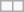<table class="wikitable" style="margin:0.2em auto">
<tr>
<td></td>
<td></td>
</tr>
</table>
